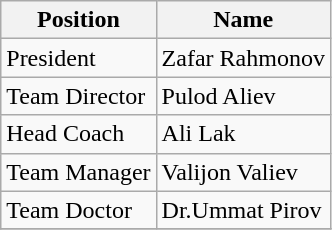<table class="wikitable">
<tr>
<th>Position</th>
<th>Name</th>
</tr>
<tr>
<td>President</td>
<td> Zafar Rahmonov</td>
</tr>
<tr>
<td>Team Director</td>
<td> Pulod Aliev</td>
</tr>
<tr>
<td>Head Coach</td>
<td>      Ali Lak</td>
</tr>
<tr>
<td>Team Manager</td>
<td> Valijon Valiev</td>
</tr>
<tr>
<td>Team Doctor</td>
<td> Dr.Ummat Pirov</td>
</tr>
<tr>
</tr>
</table>
